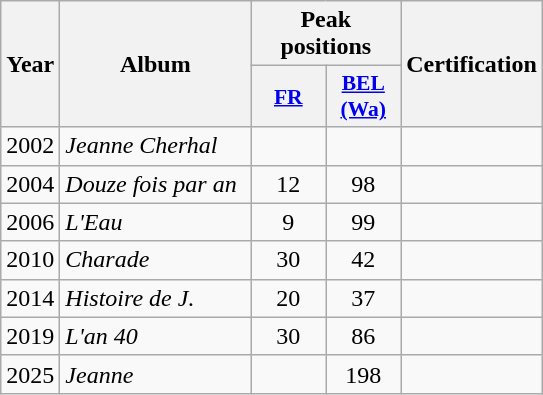<table class="wikitable">
<tr>
<th align="center" rowspan="2" width="10">Year</th>
<th align="center" rowspan="2" width="120">Album</th>
<th align="center" colspan="2" width="20">Peak positions</th>
<th align="center" rowspan="2" width="70">Certification</th>
</tr>
<tr>
<th scope="col" style="width:3em;font-size:90%;"><a href='#'>FR</a><br></th>
<th scope="col" style="width:3em;font-size:90%;"><a href='#'>BEL<br>(Wa)</a><br></th>
</tr>
<tr>
<td style="text-align:center;">2002</td>
<td><em>Jeanne Cherhal</em></td>
<td style="text-align:center;"></td>
<td style="text-align:center;"></td>
<td style="text-align:center;"></td>
</tr>
<tr>
<td style="text-align:center;">2004</td>
<td><em>Douze fois par an</em></td>
<td style="text-align:center;">12</td>
<td style="text-align:center;">98</td>
<td style="text-align:center;"></td>
</tr>
<tr>
<td style="text-align:center;">2006</td>
<td><em>L'Eau </em></td>
<td style="text-align:center;">9</td>
<td style="text-align:center;">99</td>
<td style="text-align:center;"></td>
</tr>
<tr>
<td style="text-align:center;">2010</td>
<td><em>Charade</em></td>
<td style="text-align:center;">30</td>
<td style="text-align:center;">42</td>
<td style="text-align:center;"></td>
</tr>
<tr>
<td style="text-align:center;">2014</td>
<td><em>Histoire de J.</em></td>
<td style="text-align:center;">20</td>
<td style="text-align:center;">37</td>
<td style="text-align:center;"></td>
</tr>
<tr>
<td style="text-align:center;">2019</td>
<td><em>L'an 40</em></td>
<td style="text-align:center;">30</td>
<td style="text-align:center;">86</td>
<td style="text-align:center;"></td>
</tr>
<tr>
<td style="text-align:center;">2025</td>
<td><em>Jeanne</em></td>
<td style="text-align:center;"></td>
<td style="text-align:center;">198</td>
<td></td>
</tr>
</table>
